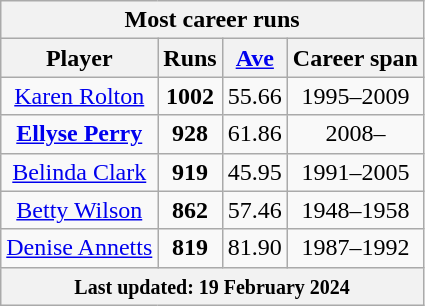<table class="wikitable" style="text-align: center;">
<tr>
<th colspan=4><strong>Most career runs</strong></th>
</tr>
<tr>
<th>Player</th>
<th>Runs</th>
<th><a href='#'>Ave</a></th>
<th>Career span</th>
</tr>
<tr>
<td><a href='#'>Karen Rolton</a></td>
<td><strong>1002</strong></td>
<td>55.66</td>
<td>1995–2009</td>
</tr>
<tr>
<td><strong><a href='#'>Ellyse Perry</a></strong></td>
<td><strong>928</strong></td>
<td>61.86</td>
<td>2008–</td>
</tr>
<tr>
<td><a href='#'>Belinda Clark</a></td>
<td><strong>919</strong></td>
<td>45.95</td>
<td>1991–2005</td>
</tr>
<tr>
<td><a href='#'>Betty Wilson</a></td>
<td><strong>862</strong></td>
<td>57.46</td>
<td>1948–1958</td>
</tr>
<tr>
<td><a href='#'>Denise Annetts</a></td>
<td><strong>819</strong></td>
<td>81.90</td>
<td>1987–1992</td>
</tr>
<tr>
<th colspan=4><small>Last updated: 19 February 2024</small></th>
</tr>
</table>
